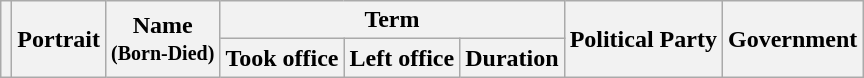<table class="wikitable" style="text-align:center;">
<tr>
<th rowspan=2></th>
<th rowspan=2>Portrait</th>
<th rowspan=2>Name<br><small>(Born-Died)</small></th>
<th colspan=3>Term</th>
<th rowspan=2>Political Party</th>
<th rowspan=2>Government</th>
</tr>
<tr>
<th>Took office</th>
<th>Left office</th>
<th>Duration<br>






</th>
</tr>
</table>
